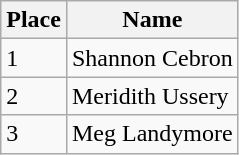<table class="wikitable">
<tr>
<th>Place</th>
<th>Name</th>
</tr>
<tr>
<td>1</td>
<td> Shannon Cebron</td>
</tr>
<tr>
<td>2</td>
<td> Meridith Ussery</td>
</tr>
<tr>
<td>3</td>
<td> Meg Landymore</td>
</tr>
</table>
